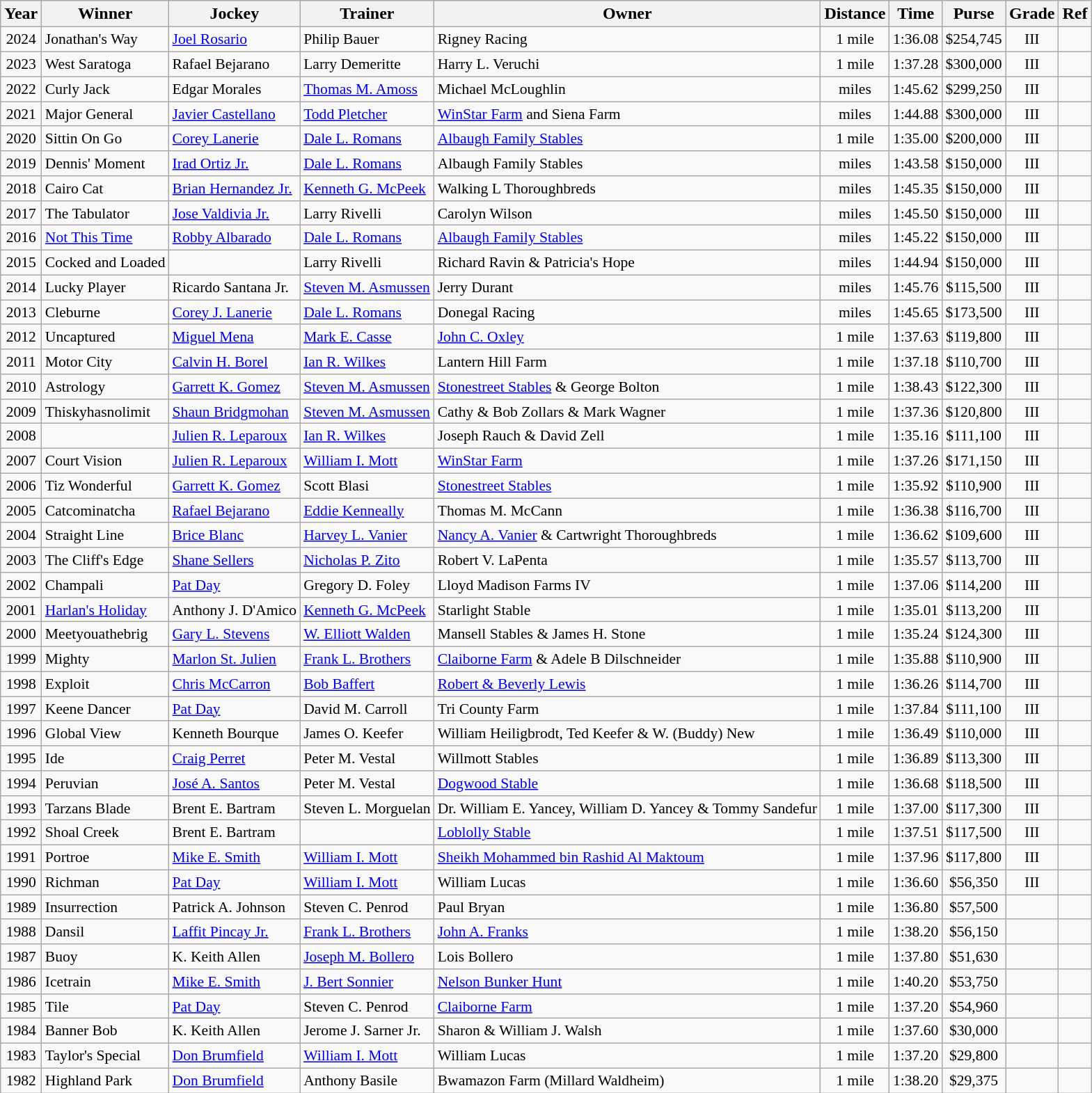<table class="wikitable sortable">
<tr>
<th>Year</th>
<th>Winner</th>
<th>Jockey</th>
<th>Trainer</th>
<th>Owner</th>
<th>Distance</th>
<th>Time</th>
<th>Purse</th>
<th>Grade</th>
<th>Ref</th>
</tr>
<tr style="font-size:90%;">
<td align=center>2024</td>
<td>Jonathan's Way</td>
<td><a href='#'>Joel Rosario</a></td>
<td>Philip Bauer</td>
<td>Rigney Racing</td>
<td align=center>1 mile</td>
<td align=center>1:36.08</td>
<td align=center>$254,745</td>
<td align=center>III</td>
<td></td>
</tr>
<tr style="font-size:90%;">
<td align=center>2023</td>
<td>West Saratoga</td>
<td>Rafael Bejarano</td>
<td>Larry Demeritte</td>
<td>Harry L. Veruchi</td>
<td align=center>1 mile</td>
<td align=center>1:37.28</td>
<td align=center>$300,000</td>
<td align=center>III</td>
<td></td>
</tr>
<tr style="font-size:90%;">
<td align=center>2022</td>
<td>Curly Jack</td>
<td>Edgar Morales</td>
<td><a href='#'>Thomas M. Amoss</a></td>
<td>Michael McLoughlin</td>
<td align=center> miles</td>
<td align=center>1:45.62</td>
<td align=center>$299,250</td>
<td align=center>III</td>
<td></td>
</tr>
<tr style="font-size:90%;">
<td align=center>2021</td>
<td>Major General</td>
<td><a href='#'>Javier Castellano</a></td>
<td><a href='#'>Todd Pletcher</a></td>
<td><a href='#'>WinStar Farm</a> and Siena Farm</td>
<td align=center> miles</td>
<td align=center>1:44.88</td>
<td align=center>$300,000</td>
<td align=center>III</td>
<td></td>
</tr>
<tr style="font-size:90%;">
<td align=center>2020</td>
<td>Sittin On Go</td>
<td><a href='#'>Corey Lanerie</a></td>
<td><a href='#'>Dale L. Romans</a></td>
<td><a href='#'>Albaugh Family Stables</a></td>
<td align=center>1 mile</td>
<td align=center>1:35.00</td>
<td align=center>$200,000</td>
<td align=center>III</td>
<td></td>
</tr>
<tr style="font-size:90%;">
<td align=center>2019</td>
<td>Dennis' Moment</td>
<td><a href='#'>Irad Ortiz Jr.</a></td>
<td><a href='#'>Dale L. Romans</a></td>
<td>Albaugh Family Stables</td>
<td align=center> miles</td>
<td align=center>1:43.58</td>
<td align=center>$150,000</td>
<td align=center>III</td>
<td></td>
</tr>
<tr style="font-size:90%;">
<td align=center>2018</td>
<td>Cairo Cat</td>
<td><a href='#'>Brian Hernandez Jr.</a></td>
<td><a href='#'>Kenneth G. McPeek</a></td>
<td>Walking L Thoroughbreds</td>
<td align=center> miles</td>
<td align=center>1:45.35</td>
<td align=center>$150,000</td>
<td align=center>III</td>
<td></td>
</tr>
<tr style="font-size:90%;">
<td align=center>2017</td>
<td>The Tabulator</td>
<td><a href='#'>Jose Valdivia Jr.</a></td>
<td>Larry Rivelli</td>
<td>Carolyn Wilson</td>
<td align=center> miles</td>
<td align=center>1:45.50</td>
<td align=center>$150,000</td>
<td align=center>III</td>
<td></td>
</tr>
<tr style="font-size:90%;">
<td align=center>2016</td>
<td><a href='#'>Not This Time</a></td>
<td><a href='#'>Robby Albarado</a></td>
<td><a href='#'>Dale L. Romans</a></td>
<td><a href='#'>Albaugh Family Stables</a></td>
<td align=center> miles</td>
<td align=center>1:45.22</td>
<td align=center>$150,000</td>
<td align=center>III</td>
<td></td>
</tr>
<tr style="font-size:90%;">
<td align=center>2015</td>
<td>Cocked and Loaded</td>
<td></td>
<td>Larry Rivelli</td>
<td>Richard Ravin & Patricia's Hope</td>
<td align=center> miles</td>
<td align=center>1:44.94</td>
<td align=center>$150,000</td>
<td align=center>III</td>
<td></td>
</tr>
<tr style="font-size:90%;">
<td align=center>2014</td>
<td>Lucky Player</td>
<td>Ricardo Santana Jr.</td>
<td><a href='#'>Steven M. Asmussen</a></td>
<td>Jerry Durant</td>
<td align=center> miles</td>
<td align=center>1:45.76</td>
<td align=center>$115,500</td>
<td align=center>III</td>
<td></td>
</tr>
<tr style="font-size:90%;">
<td align=center>2013</td>
<td>Cleburne</td>
<td><a href='#'>Corey J. Lanerie</a></td>
<td><a href='#'>Dale L. Romans</a></td>
<td>Donegal Racing</td>
<td align=center> miles</td>
<td align=center>1:45.65</td>
<td align=center>$173,500</td>
<td align=center>III</td>
<td></td>
</tr>
<tr style="font-size:90%;">
<td align=center>2012</td>
<td>Uncaptured</td>
<td><a href='#'>Miguel Mena</a></td>
<td><a href='#'>Mark E. Casse</a></td>
<td><a href='#'>John C. Oxley</a></td>
<td align=center>1 mile</td>
<td align=center>1:37.63</td>
<td align=center>$119,800</td>
<td align=center>III</td>
<td></td>
</tr>
<tr style="font-size:90%;">
<td align=center>2011</td>
<td>Motor City</td>
<td><a href='#'>Calvin H. Borel</a></td>
<td><a href='#'>Ian R. Wilkes</a></td>
<td>Lantern Hill Farm</td>
<td align=center>1 mile</td>
<td align=center>1:37.18</td>
<td align=center>$110,700</td>
<td align=center>III</td>
<td></td>
</tr>
<tr style="font-size:90%;">
<td align=center>2010</td>
<td>Astrology</td>
<td><a href='#'>Garrett K. Gomez</a></td>
<td><a href='#'>Steven M. Asmussen</a></td>
<td><a href='#'>Stonestreet Stables</a> & George Bolton</td>
<td align=center>1 mile</td>
<td align=center>1:38.43</td>
<td align=center>$122,300</td>
<td align=center>III</td>
<td></td>
</tr>
<tr style="font-size:90%;">
<td align=center>2009</td>
<td>Thiskyhasnolimit</td>
<td><a href='#'>Shaun Bridgmohan</a></td>
<td><a href='#'>Steven M. Asmussen</a></td>
<td>Cathy & Bob Zollars & Mark Wagner</td>
<td align=center>1 mile</td>
<td align=center>1:37.36</td>
<td align=center>$120,800</td>
<td align=center>III</td>
<td></td>
</tr>
<tr style="font-size:90%;">
<td align=center>2008</td>
<td></td>
<td><a href='#'>Julien R. Leparoux</a></td>
<td><a href='#'>Ian R. Wilkes</a></td>
<td>Joseph Rauch & David Zell</td>
<td align=center>1 mile</td>
<td align=center>1:35.16</td>
<td align=center>$111,100</td>
<td align=center>III</td>
<td></td>
</tr>
<tr style="font-size:90%;">
<td align=center>2007</td>
<td>Court Vision</td>
<td><a href='#'>Julien R. Leparoux</a></td>
<td><a href='#'>William I. Mott</a></td>
<td><a href='#'>WinStar Farm</a></td>
<td align=center>1 mile</td>
<td align=center>1:37.26</td>
<td align=center>$171,150</td>
<td align=center>III</td>
<td></td>
</tr>
<tr style="font-size:90%;">
<td align=center>2006</td>
<td>Tiz Wonderful</td>
<td><a href='#'>Garrett K. Gomez</a></td>
<td>Scott Blasi</td>
<td><a href='#'>Stonestreet Stables</a></td>
<td align=center>1 mile</td>
<td align=center>1:35.92</td>
<td align=center>$110,900</td>
<td align=center>III</td>
<td></td>
</tr>
<tr style="font-size:90%;">
<td align=center>2005</td>
<td>Catcominatcha</td>
<td><a href='#'>Rafael Bejarano</a></td>
<td><a href='#'>Eddie Kenneally</a></td>
<td>Thomas M. McCann</td>
<td align=center>1 mile</td>
<td align=center>1:36.38</td>
<td align=center>$116,700</td>
<td align=center>III</td>
<td></td>
</tr>
<tr style="font-size:90%;">
<td align=center>2004</td>
<td>Straight Line</td>
<td><a href='#'>Brice Blanc</a></td>
<td><a href='#'>Harvey L. Vanier</a></td>
<td><a href='#'>Nancy A. Vanier</a> & Cartwright Thoroughbreds</td>
<td align=center>1 mile</td>
<td align=center>1:36.62</td>
<td align=center>$109,600</td>
<td align=center>III</td>
<td></td>
</tr>
<tr style="font-size:90%;">
<td align=center>2003</td>
<td>The Cliff's Edge</td>
<td><a href='#'>Shane Sellers</a></td>
<td><a href='#'>Nicholas P. Zito</a></td>
<td>Robert V. LaPenta</td>
<td align=center>1 mile</td>
<td align=center>1:35.57</td>
<td align=center>$113,700</td>
<td align=center>III</td>
<td></td>
</tr>
<tr style="font-size:90%;">
<td align=center>2002</td>
<td>Champali</td>
<td><a href='#'>Pat Day</a></td>
<td>Gregory D. Foley</td>
<td>Lloyd Madison Farms IV</td>
<td align=center>1 mile</td>
<td align=center>1:37.06</td>
<td align=center>$114,200</td>
<td align=center>III</td>
<td></td>
</tr>
<tr style="font-size:90%;">
<td align=center>2001</td>
<td><a href='#'>Harlan's Holiday</a></td>
<td>Anthony J. D'Amico</td>
<td><a href='#'>Kenneth G. McPeek</a></td>
<td>Starlight Stable</td>
<td align=center>1 mile</td>
<td align=center>1:35.01</td>
<td align=center>$113,200</td>
<td align=center>III</td>
<td></td>
</tr>
<tr style="font-size:90%;">
<td align=center>2000</td>
<td>Meetyouathebrig</td>
<td><a href='#'>Gary L. Stevens</a></td>
<td><a href='#'>W. Elliott Walden</a></td>
<td>Mansell Stables & James H. Stone</td>
<td align=center>1 mile</td>
<td align=center>1:35.24</td>
<td align=center>$124,300</td>
<td align=center>III</td>
<td></td>
</tr>
<tr style="font-size:90%;">
<td align=center>1999</td>
<td>Mighty</td>
<td><a href='#'>Marlon St. Julien</a></td>
<td><a href='#'>Frank L. Brothers</a></td>
<td><a href='#'>Claiborne Farm</a> & Adele B Dilschneider</td>
<td align=center>1 mile</td>
<td align=center>1:35.88</td>
<td align=center>$110,900</td>
<td align=center>III</td>
<td></td>
</tr>
<tr style="font-size:90%;">
<td align=center>1998</td>
<td>Exploit</td>
<td><a href='#'>Chris McCarron</a></td>
<td><a href='#'>Bob Baffert</a></td>
<td><a href='#'>Robert & Beverly Lewis</a></td>
<td align=center>1 mile</td>
<td align=center>1:36.26</td>
<td align=center>$114,700</td>
<td align=center>III</td>
<td></td>
</tr>
<tr style="font-size:90%;">
<td align=center>1997</td>
<td>Keene Dancer</td>
<td><a href='#'>Pat Day</a></td>
<td>David M. Carroll</td>
<td>Tri County Farm</td>
<td align=center>1 mile</td>
<td align=center>1:37.84</td>
<td align=center>$111,100</td>
<td align=center>III</td>
<td></td>
</tr>
<tr style="font-size:90%;">
<td align=center>1996</td>
<td>Global View</td>
<td>Kenneth Bourque</td>
<td>James O. Keefer</td>
<td>William Heiligbrodt, Ted Keefer & W. (Buddy) New</td>
<td align=center>1 mile</td>
<td align=center>1:36.49</td>
<td align=center>$110,000</td>
<td align=center>III</td>
<td></td>
</tr>
<tr style="font-size:90%;">
<td align=center>1995</td>
<td>Ide</td>
<td><a href='#'>Craig Perret</a></td>
<td>Peter M. Vestal</td>
<td>Willmott Stables</td>
<td align=center>1 mile</td>
<td align=center>1:36.89</td>
<td align=center>$113,300</td>
<td align=center>III</td>
<td></td>
</tr>
<tr style="font-size:90%;">
<td align=center>1994</td>
<td>Peruvian</td>
<td><a href='#'>José A. Santos</a></td>
<td>Peter M. Vestal</td>
<td><a href='#'>Dogwood Stable</a></td>
<td align=center>1 mile</td>
<td align=center>1:36.68</td>
<td align=center>$118,500</td>
<td align=center>III</td>
<td></td>
</tr>
<tr style="font-size:90%;">
<td align=center>1993</td>
<td>Tarzans Blade</td>
<td>Brent E. Bartram</td>
<td>Steven L. Morguelan</td>
<td>Dr. William E. Yancey, William D. Yancey & Tommy Sandefur</td>
<td align=center>1 mile</td>
<td align=center>1:37.00</td>
<td align=center>$117,300</td>
<td align=center>III</td>
<td></td>
</tr>
<tr style="font-size:90%;">
<td align=center>1992</td>
<td>Shoal Creek</td>
<td>Brent E. Bartram</td>
<td></td>
<td><a href='#'>Loblolly Stable</a></td>
<td align=center>1 mile</td>
<td align=center>1:37.51</td>
<td align=center>$117,500</td>
<td align=center>III</td>
<td></td>
</tr>
<tr style="font-size:90%;">
<td align=center>1991</td>
<td>Portroe</td>
<td><a href='#'>Mike E. Smith</a></td>
<td><a href='#'>William I. Mott</a></td>
<td><a href='#'>Sheikh Mohammed bin Rashid Al Maktoum</a></td>
<td align=center>1 mile</td>
<td align=center>1:37.96</td>
<td align=center>$117,800</td>
<td align=center>III</td>
<td></td>
</tr>
<tr style="font-size:90%;">
<td align=center>1990</td>
<td>Richman</td>
<td><a href='#'>Pat Day</a></td>
<td><a href='#'>William I. Mott</a></td>
<td>William Lucas</td>
<td align=center>1 mile</td>
<td align=center>1:36.60</td>
<td align=center>$56,350</td>
<td align=center>III</td>
<td></td>
</tr>
<tr style="font-size:90%;">
<td align=center>1989</td>
<td>Insurrection</td>
<td>Patrick A. Johnson</td>
<td>Steven C. Penrod</td>
<td>Paul Bryan</td>
<td align=center>1 mile</td>
<td align=center>1:36.80</td>
<td align=center>$57,500</td>
<td align=center></td>
<td></td>
</tr>
<tr style="font-size:90%;">
<td align=center>1988</td>
<td>Dansil</td>
<td><a href='#'>Laffit Pincay Jr.</a></td>
<td><a href='#'>Frank L. Brothers</a></td>
<td><a href='#'>John A. Franks</a></td>
<td align=center>1 mile</td>
<td align=center>1:38.20</td>
<td align=center>$56,150</td>
<td align=center></td>
<td></td>
</tr>
<tr style="font-size:90%;">
<td align=center>1987</td>
<td>Buoy</td>
<td>K. Keith Allen</td>
<td><a href='#'>Joseph M. Bollero</a></td>
<td>Lois Bollero</td>
<td align=center>1 mile</td>
<td align=center>1:37.80</td>
<td align=center>$51,630</td>
<td align=center></td>
<td></td>
</tr>
<tr style="font-size:90%;">
<td align=center>1986</td>
<td>Icetrain</td>
<td><a href='#'>Mike E. Smith</a></td>
<td><a href='#'>J. Bert Sonnier</a></td>
<td><a href='#'>Nelson Bunker Hunt</a></td>
<td align=center>1 mile</td>
<td align=center>1:40.20</td>
<td align=center>$53,750</td>
<td align=center></td>
<td></td>
</tr>
<tr style="font-size:90%;">
<td align=center>1985</td>
<td>Tile</td>
<td><a href='#'>Pat Day</a></td>
<td>Steven C. Penrod</td>
<td><a href='#'>Claiborne Farm</a></td>
<td align=center>1 mile</td>
<td align=center>1:37.20</td>
<td align=center>$54,960</td>
<td align=center></td>
<td></td>
</tr>
<tr style="font-size:90%;">
<td align=center>1984</td>
<td>Banner Bob</td>
<td>K. Keith Allen</td>
<td>Jerome J. Sarner Jr.</td>
<td>Sharon & William J. Walsh</td>
<td align=center>1 mile</td>
<td align=center>1:37.60</td>
<td align=center>$30,000</td>
<td align=center></td>
<td></td>
</tr>
<tr style="font-size:90%;">
<td align=center>1983</td>
<td>Taylor's Special</td>
<td><a href='#'>Don Brumfield</a></td>
<td><a href='#'>William I. Mott</a></td>
<td>William Lucas</td>
<td align=center>1 mile</td>
<td align=center>1:37.20</td>
<td align=center>$29,800</td>
<td align=center></td>
<td></td>
</tr>
<tr style="font-size:90%;">
<td align=center>1982</td>
<td>Highland Park</td>
<td><a href='#'>Don Brumfield</a></td>
<td>Anthony Basile</td>
<td>Bwamazon Farm (Millard Waldheim)</td>
<td align=center>1 mile</td>
<td align=center>1:38.20</td>
<td align=center>$29,375</td>
<td align=center></td>
<td></td>
</tr>
</table>
